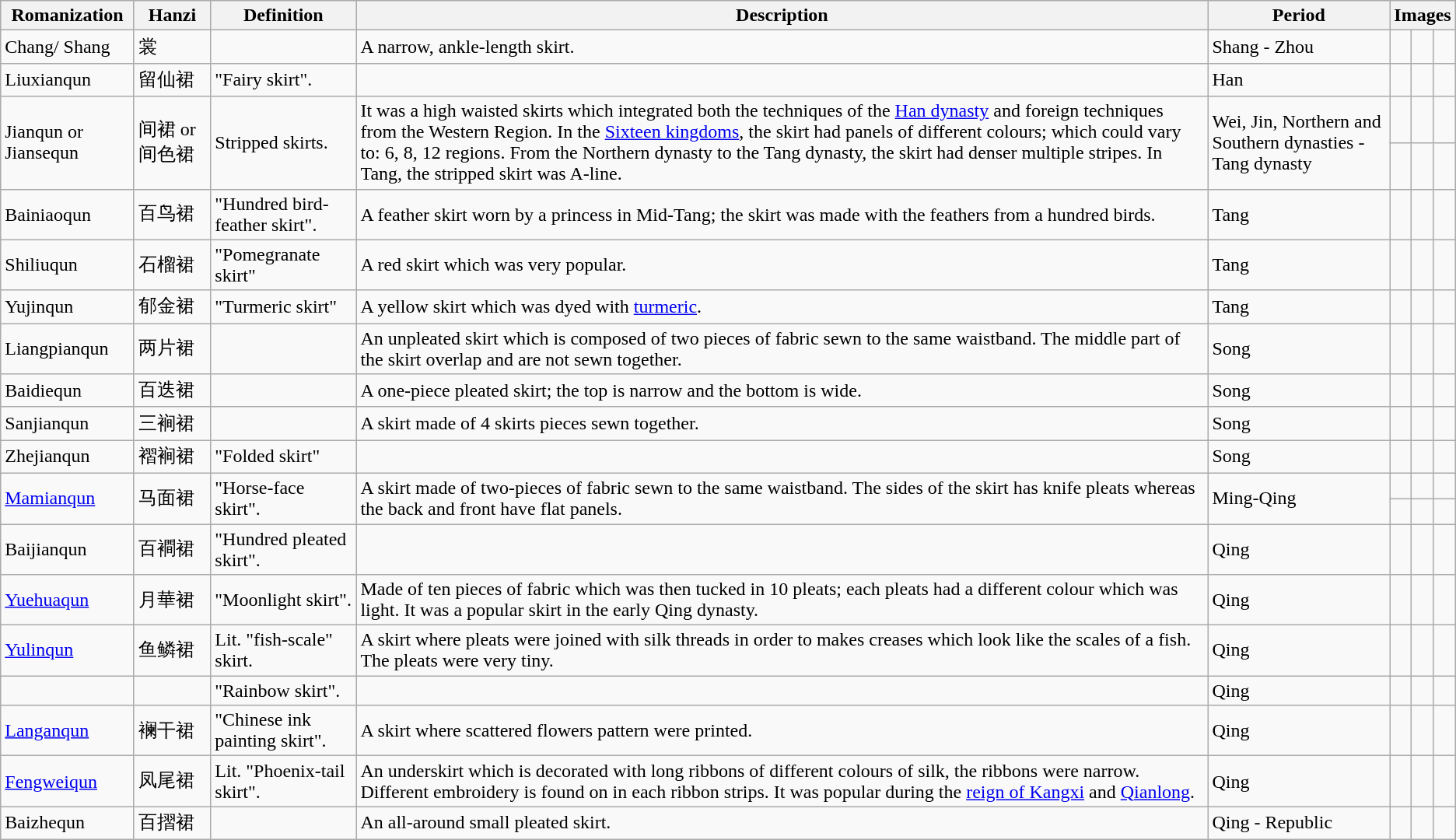<table class="wikitable sortable">
<tr>
<th>Romanization</th>
<th>Hanzi</th>
<th>Definition</th>
<th>Description</th>
<th>Period</th>
<th colspan="3">Images</th>
</tr>
<tr>
<td>Chang/ Shang</td>
<td>裳</td>
<td></td>
<td>A narrow, ankle-length skirt.</td>
<td>Shang - Zhou</td>
<td></td>
<td></td>
<td></td>
</tr>
<tr>
<td>Liuxianqun</td>
<td>留仙裙</td>
<td>"Fairy skirt".</td>
<td></td>
<td>Han</td>
<td></td>
<td></td>
<td></td>
</tr>
<tr>
<td rowspan="2">Jianqun or Jiansequn</td>
<td rowspan="2">间裙 or 间色裙</td>
<td rowspan="2">Stripped skirts.</td>
<td rowspan="2">It was a high waisted skirts which integrated both the techniques of the <a href='#'>Han dynasty</a> and foreign techniques from the Western Region. In the <a href='#'>Sixteen kingdoms</a>, the skirt had panels of different colours; which could vary to: 6, 8, 12 regions. From the Northern dynasty to the Tang dynasty, the skirt had denser multiple stripes. In Tang, the stripped skirt was A-line.</td>
<td rowspan="2">Wei, Jin, Northern and Southern dynasties - Tang dynasty</td>
<td></td>
<td></td>
<td></td>
</tr>
<tr>
<td></td>
<td></td>
<td></td>
</tr>
<tr>
<td>Bainiaoqun</td>
<td>百鸟裙</td>
<td>"Hundred bird-feather skirt".</td>
<td>A feather skirt worn by a princess in Mid-Tang; the skirt was made with the feathers from a hundred birds.</td>
<td>Tang</td>
<td></td>
<td></td>
<td></td>
</tr>
<tr>
<td>Shiliuqun</td>
<td>石榴裙</td>
<td>"Pomegranate skirt"</td>
<td>A red skirt which was very popular.</td>
<td>Tang</td>
<td></td>
<td></td>
<td></td>
</tr>
<tr>
<td>Yujinqun</td>
<td>郁金裙</td>
<td>"Turmeric skirt"</td>
<td>A yellow skirt which was dyed with <a href='#'>turmeric</a>.</td>
<td>Tang</td>
<td></td>
<td></td>
<td></td>
</tr>
<tr>
<td>Liangpianqun</td>
<td>两片裙</td>
<td></td>
<td>An unpleated skirt which is composed of two pieces of fabric sewn to the same waistband. The middle part of the skirt overlap and are not sewn together.</td>
<td>Song</td>
<td></td>
<td></td>
<td></td>
</tr>
<tr>
<td>Baidiequn</td>
<td>百迭裙</td>
<td></td>
<td>A one-piece pleated skirt; the top is narrow and the bottom is wide.</td>
<td>Song</td>
<td></td>
<td></td>
<td></td>
</tr>
<tr>
<td>Sanjianqun</td>
<td>三裥裙</td>
<td></td>
<td>A skirt made of 4 skirts pieces sewn together.</td>
<td>Song</td>
<td></td>
<td></td>
<td></td>
</tr>
<tr>
<td>Zhejianqun</td>
<td>褶裥裙</td>
<td>"Folded skirt"</td>
<td></td>
<td>Song</td>
<td></td>
<td></td>
<td></td>
</tr>
<tr>
<td rowspan="2"><a href='#'>Mamianqun</a></td>
<td rowspan="2">马面裙</td>
<td rowspan="2">"Horse-face skirt".</td>
<td rowspan="2">A skirt made of two-pieces of fabric sewn to the same waistband. The sides of the skirt has knife pleats whereas the back and front have flat panels.</td>
<td rowspan="2">Ming-Qing</td>
<td></td>
<td></td>
<td></td>
</tr>
<tr>
<td></td>
<td></td>
<td></td>
</tr>
<tr>
<td>Baijianqun</td>
<td>百襇裙</td>
<td>"Hundred pleated skirt".</td>
<td></td>
<td>Qing</td>
<td></td>
<td></td>
<td></td>
</tr>
<tr>
<td><a href='#'>Yuehuaqun</a></td>
<td>月華裙</td>
<td>"Moonlight skirt".</td>
<td>Made of ten pieces of fabric which was then tucked in 10 pleats; each pleats had a different colour which was light. It was a popular skirt in the early Qing dynasty.</td>
<td>Qing</td>
<td></td>
<td></td>
<td></td>
</tr>
<tr>
<td><a href='#'>Yulinqun</a></td>
<td>鱼鳞裙</td>
<td>Lit. "fish-scale" skirt.</td>
<td>A skirt where pleats were joined with silk threads in order to makes creases which look like the scales of a fish. The pleats were very tiny.</td>
<td>Qing</td>
<td></td>
<td></td>
<td></td>
</tr>
<tr>
<td></td>
<td></td>
<td>"Rainbow skirt".</td>
<td></td>
<td>Qing</td>
<td></td>
<td></td>
<td></td>
</tr>
<tr>
<td><a href='#'>Langanqun</a></td>
<td>襕干裙</td>
<td>"Chinese ink painting skirt".</td>
<td>A skirt where scattered flowers pattern were printed.</td>
<td>Qing</td>
<td></td>
<td></td>
<td></td>
</tr>
<tr>
<td><a href='#'>Fengweiqun</a></td>
<td>凤尾裙</td>
<td>Lit. "Phoenix-tail skirt".</td>
<td>An underskirt which is decorated with long ribbons of different colours of silk, the ribbons were narrow. Different embroidery is found on in each ribbon strips. It was popular during the <a href='#'>reign of Kangxi</a> and <a href='#'>Qianlong</a>.</td>
<td>Qing</td>
<td></td>
<td></td>
<td></td>
</tr>
<tr>
<td>Baizhequn</td>
<td>百摺裙</td>
<td></td>
<td>An all-around small pleated skirt.</td>
<td>Qing - Republic</td>
<td></td>
<td></td>
<td></td>
</tr>
</table>
